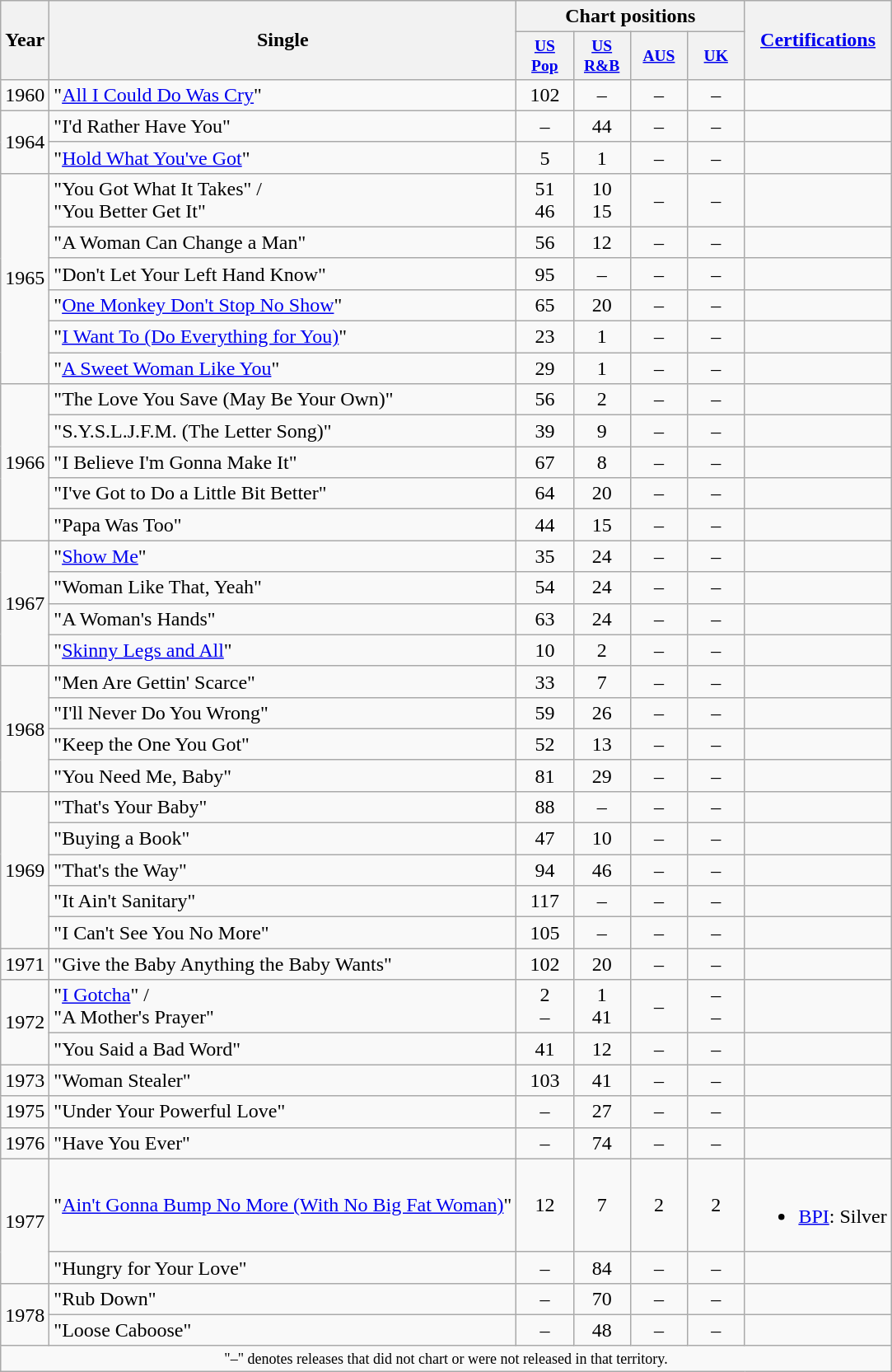<table class="wikitable" style="text-align:center;">
<tr>
<th rowspan="2">Year</th>
<th rowspan="2">Single</th>
<th colspan="4">Chart positions</th>
<th rowspan="2"><a href='#'>Certifications</a></th>
</tr>
<tr style="font-size:small;">
<th width="40"><a href='#'>US Pop</a><br></th>
<th width="40"><a href='#'>US<br>R&B</a><br></th>
<th width="40"><a href='#'>AUS</a><br></th>
<th width="40"><a href='#'>UK</a><br></th>
</tr>
<tr>
<td rowspan="1">1960</td>
<td align="left">"<a href='#'>All I Could Do Was Cry</a>"</td>
<td>102</td>
<td>–</td>
<td>–</td>
<td>–</td>
<td></td>
</tr>
<tr>
<td rowspan="2">1964</td>
<td align="left">"I'd Rather Have You"</td>
<td>–</td>
<td>44</td>
<td>–</td>
<td>–</td>
<td></td>
</tr>
<tr>
<td align="left">"<a href='#'>Hold What You've Got</a>"</td>
<td>5</td>
<td>1</td>
<td>–</td>
<td>–</td>
<td></td>
</tr>
<tr>
<td rowspan="6">1965</td>
<td align="left">"You Got What It Takes" /<br>"You Better Get It"</td>
<td>51<br>46</td>
<td>10<br>15</td>
<td>–</td>
<td>–</td>
<td></td>
</tr>
<tr>
<td align="left">"A Woman Can Change a Man"</td>
<td>56</td>
<td>12</td>
<td>–</td>
<td>–</td>
<td></td>
</tr>
<tr>
<td align="left">"Don't Let Your Left Hand Know"</td>
<td>95</td>
<td>–</td>
<td>–</td>
<td>–</td>
<td></td>
</tr>
<tr>
<td align="left">"<a href='#'>One Monkey Don't Stop No Show</a>"</td>
<td>65</td>
<td>20</td>
<td>–</td>
<td>–</td>
<td></td>
</tr>
<tr>
<td align="left">"<a href='#'>I Want To (Do Everything for You)</a>"</td>
<td>23</td>
<td>1</td>
<td>–</td>
<td>–</td>
<td></td>
</tr>
<tr>
<td align="left">"<a href='#'>A Sweet Woman Like You</a>"</td>
<td>29</td>
<td>1</td>
<td>–</td>
<td>–</td>
<td></td>
</tr>
<tr>
<td rowspan="5">1966</td>
<td align="left">"The Love You Save (May Be Your Own)"</td>
<td>56</td>
<td>2</td>
<td>–</td>
<td>–</td>
<td></td>
</tr>
<tr>
<td align="left">"S.Y.S.L.J.F.M. (The Letter Song)"</td>
<td>39</td>
<td>9</td>
<td>–</td>
<td>–</td>
<td></td>
</tr>
<tr>
<td align="left">"I Believe I'm Gonna Make It"</td>
<td>67</td>
<td>8</td>
<td>–</td>
<td>–</td>
<td></td>
</tr>
<tr>
<td align="left">"I've Got to Do a Little Bit Better"</td>
<td>64</td>
<td>20</td>
<td>–</td>
<td>–</td>
<td></td>
</tr>
<tr>
<td align="left">"Papa Was Too"</td>
<td>44</td>
<td>15</td>
<td>–</td>
<td>–</td>
<td></td>
</tr>
<tr>
<td rowspan="4">1967</td>
<td align="left">"<a href='#'>Show Me</a>"</td>
<td>35</td>
<td>24</td>
<td>–</td>
<td>–</td>
<td></td>
</tr>
<tr>
<td align="left">"Woman Like That, Yeah"</td>
<td>54</td>
<td>24</td>
<td>–</td>
<td>–</td>
<td></td>
</tr>
<tr>
<td align="left">"A Woman's Hands"</td>
<td>63</td>
<td>24</td>
<td>–</td>
<td>–</td>
<td></td>
</tr>
<tr>
<td align="left">"<a href='#'>Skinny Legs and All</a>"</td>
<td>10</td>
<td>2</td>
<td>–</td>
<td>–</td>
<td></td>
</tr>
<tr>
<td rowspan="4">1968</td>
<td align="left">"Men Are Gettin' Scarce"</td>
<td>33</td>
<td>7</td>
<td>–</td>
<td>–</td>
<td></td>
</tr>
<tr>
<td align="left">"I'll Never Do You Wrong"</td>
<td>59</td>
<td>26</td>
<td>–</td>
<td>–</td>
<td></td>
</tr>
<tr>
<td align="left">"Keep the One You Got"</td>
<td>52</td>
<td>13</td>
<td>–</td>
<td>–</td>
<td></td>
</tr>
<tr>
<td align="left">"You Need Me, Baby"</td>
<td>81</td>
<td>29</td>
<td>–</td>
<td>–</td>
<td></td>
</tr>
<tr>
<td rowspan="5">1969</td>
<td align="left">"That's Your Baby"</td>
<td>88</td>
<td>–</td>
<td>–</td>
<td>–</td>
<td></td>
</tr>
<tr>
<td align="left">"Buying a Book"</td>
<td>47</td>
<td>10</td>
<td>–</td>
<td>–</td>
<td></td>
</tr>
<tr>
<td align="left">"That's the Way"</td>
<td>94</td>
<td>46</td>
<td>–</td>
<td>–</td>
<td></td>
</tr>
<tr>
<td align="left">"It Ain't Sanitary"</td>
<td>117</td>
<td>–</td>
<td>–</td>
<td>–</td>
<td></td>
</tr>
<tr>
<td align="left">"I Can't See You No More"</td>
<td>105</td>
<td>–</td>
<td>–</td>
<td>–</td>
<td></td>
</tr>
<tr>
<td>1971</td>
<td align="left">"Give the Baby Anything the Baby Wants"</td>
<td>102</td>
<td>20</td>
<td>–</td>
<td>–</td>
<td></td>
</tr>
<tr>
<td rowspan="2">1972</td>
<td align="left">"<a href='#'>I Gotcha</a>" /<br>"A Mother's Prayer"</td>
<td>2<br>–</td>
<td>1<br>41</td>
<td>–</td>
<td>–<br>–</td>
<td></td>
</tr>
<tr>
<td align="left">"You Said a Bad Word"</td>
<td>41</td>
<td>12</td>
<td>–</td>
<td>–</td>
<td></td>
</tr>
<tr>
<td>1973</td>
<td align="left">"Woman Stealer"</td>
<td>103</td>
<td>41</td>
<td>–</td>
<td>–</td>
<td></td>
</tr>
<tr>
<td>1975</td>
<td align="left">"Under Your Powerful Love"</td>
<td>–</td>
<td>27</td>
<td>–</td>
<td>–</td>
<td></td>
</tr>
<tr>
<td>1976</td>
<td align="left">"Have You Ever"</td>
<td>–</td>
<td>74</td>
<td>–</td>
<td>–</td>
<td></td>
</tr>
<tr>
<td rowspan="2">1977</td>
<td align="left">"<a href='#'>Ain't Gonna Bump No More (With No Big Fat Woman)</a>"</td>
<td>12</td>
<td>7</td>
<td>2</td>
<td>2</td>
<td><br><ul><li><a href='#'>BPI</a>: Silver</li></ul></td>
</tr>
<tr>
<td align="left">"Hungry for Your Love"</td>
<td>–</td>
<td>84</td>
<td>–</td>
<td>–</td>
<td></td>
</tr>
<tr>
<td rowspan="2">1978</td>
<td align="left">"Rub Down"</td>
<td>–</td>
<td>70</td>
<td>–</td>
<td>–</td>
<td></td>
</tr>
<tr>
<td align="left">"Loose Caboose"</td>
<td>–</td>
<td>48</td>
<td>–</td>
<td>–</td>
<td></td>
</tr>
<tr>
<td colspan="7" style="text-align:center; font-size:9pt;">"–" denotes releases that did not chart or were not released in that territory.</td>
</tr>
</table>
